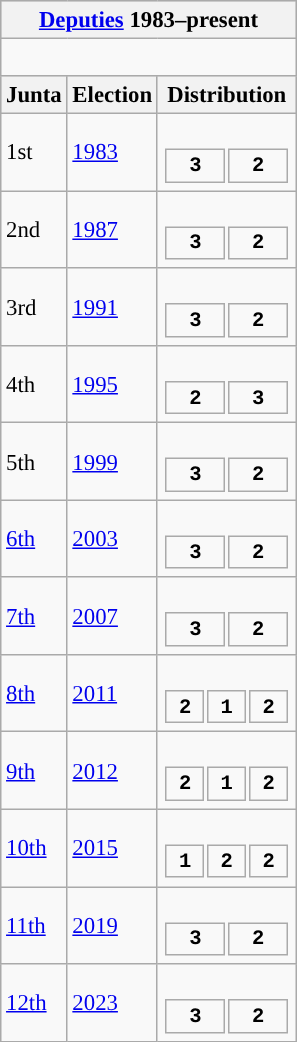<table class="wikitable" style="font-size:95%;">
<tr bgcolor="#CCCCCC">
<th colspan="3"><a href='#'>Deputies</a> 1983–present</th>
</tr>
<tr>
<td colspan="3"><br>







</td>
</tr>
<tr bgcolor="#CCCCCC">
<th>Junta</th>
<th>Election</th>
<th>Distribution</th>
</tr>
<tr>
<td>1st</td>
<td><a href='#'>1983</a></td>
<td><br><table style="width:6.25em; font-size:90%; text-align:center; font-family:Courier New;">
<tr style="font-weight:bold">
<td style="background:">3</td>
<td style="background:">2</td>
</tr>
</table>
</td>
</tr>
<tr>
<td>2nd</td>
<td><a href='#'>1987</a></td>
<td><br><table style="width:6.25em; font-size:90%; text-align:center; font-family:Courier New;">
<tr style="font-weight:bold">
<td style="background:">3</td>
<td style="background:">2</td>
</tr>
</table>
</td>
</tr>
<tr>
<td>3rd</td>
<td><a href='#'>1991</a></td>
<td><br><table style="width:6.25em; font-size:90%; text-align:center; font-family:Courier New;">
<tr style="font-weight:bold">
<td style="background:">3</td>
<td style="background:">2</td>
</tr>
</table>
</td>
</tr>
<tr>
<td>4th</td>
<td><a href='#'>1995</a></td>
<td><br><table style="width:6.25em; font-size:90%; text-align:center; font-family:Courier New;">
<tr style="font-weight:bold">
<td style="background:">2</td>
<td style="background:">3</td>
</tr>
</table>
</td>
</tr>
<tr>
<td>5th</td>
<td><a href='#'>1999</a></td>
<td><br><table style="width:6.25em; font-size:90%; text-align:center; font-family:Courier New;">
<tr style="font-weight:bold">
<td style="background:">3</td>
<td style="background:">2</td>
</tr>
</table>
</td>
</tr>
<tr>
<td><a href='#'>6th</a></td>
<td><a href='#'>2003</a></td>
<td><br><table style="width:6.25em; font-size:90%; text-align:center; font-family:Courier New;">
<tr style="font-weight:bold">
<td style="background:">3</td>
<td style="background:">2</td>
</tr>
</table>
</td>
</tr>
<tr>
<td><a href='#'>7th</a></td>
<td><a href='#'>2007</a></td>
<td><br><table style="width:6.25em; font-size:90%; text-align:center; font-family:Courier New;">
<tr style="font-weight:bold">
<td style="background:">3</td>
<td style="background:">2</td>
</tr>
</table>
</td>
</tr>
<tr>
<td><a href='#'>8th</a></td>
<td><a href='#'>2011</a></td>
<td><br><table style="width:6.25em; font-size:90%; text-align:center; font-family:Courier New;">
<tr style="font-weight:bold">
<td style="background:">2</td>
<td style="background:">1</td>
<td style="background:">2</td>
</tr>
</table>
</td>
</tr>
<tr>
<td><a href='#'>9th</a></td>
<td><a href='#'>2012</a></td>
<td><br><table style="width:6.25em; font-size:90%; text-align:center; font-family:Courier New;">
<tr style="font-weight:bold">
<td style="background:">2</td>
<td style="background:">1</td>
<td style="background:">2</td>
</tr>
</table>
</td>
</tr>
<tr>
<td><a href='#'>10th</a></td>
<td><a href='#'>2015</a></td>
<td><br><table style="width:6.25em; font-size:90%; text-align:center; font-family:Courier New;">
<tr style="font-weight:bold">
<td style="background:">1</td>
<td style="background:">2</td>
<td style="background:">2</td>
</tr>
</table>
</td>
</tr>
<tr>
<td><a href='#'>11th</a></td>
<td><a href='#'>2019</a></td>
<td><br><table style="width:6.25em; font-size:90%; text-align:center; font-family:Courier New;">
<tr style="font-weight:bold">
<td style="background:">3</td>
<td style="background:">2</td>
</tr>
</table>
</td>
</tr>
<tr>
<td><a href='#'>12th</a></td>
<td><a href='#'>2023</a></td>
<td><br><table style="width:6.25em; font-size:90%; text-align:center; font-family:Courier New;">
<tr style="font-weight:bold">
<td style="background:">3</td>
<td style="background:">2</td>
</tr>
</table>
</td>
</tr>
</table>
